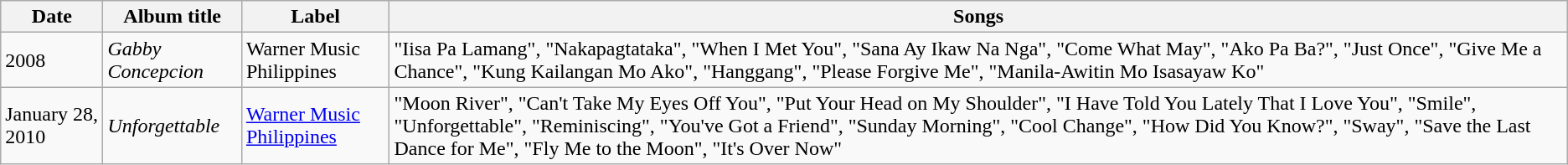<table class="wikitable">
<tr>
<th>Date</th>
<th>Album title</th>
<th>Label</th>
<th>Songs</th>
</tr>
<tr>
<td>2008</td>
<td><em>Gabby Concepcion</em></td>
<td>Warner Music Philippines</td>
<td>"Iisa Pa Lamang", "Nakapagtataka", "When I Met You", "Sana Ay Ikaw Na Nga", "Come What May", "Ako Pa Ba?", "Just Once", "Give Me a Chance", "Kung Kailangan Mo Ako", "Hanggang", "Please Forgive Me", "Manila-Awitin Mo Isasayaw Ko"</td>
</tr>
<tr>
<td>January 28, 2010</td>
<td><em>Unforgettable</em></td>
<td><a href='#'>Warner Music Philippines</a></td>
<td>"Moon River", "Can't Take My Eyes Off You", "Put Your Head on My Shoulder", "I Have Told You Lately That I Love You", "Smile", "Unforgettable", "Reminiscing", "You've Got a Friend", "Sunday Morning", "Cool Change", "How Did You Know?", "Sway", "Save the Last Dance for Me", "Fly Me to the Moon", "It's Over Now"</td>
</tr>
</table>
